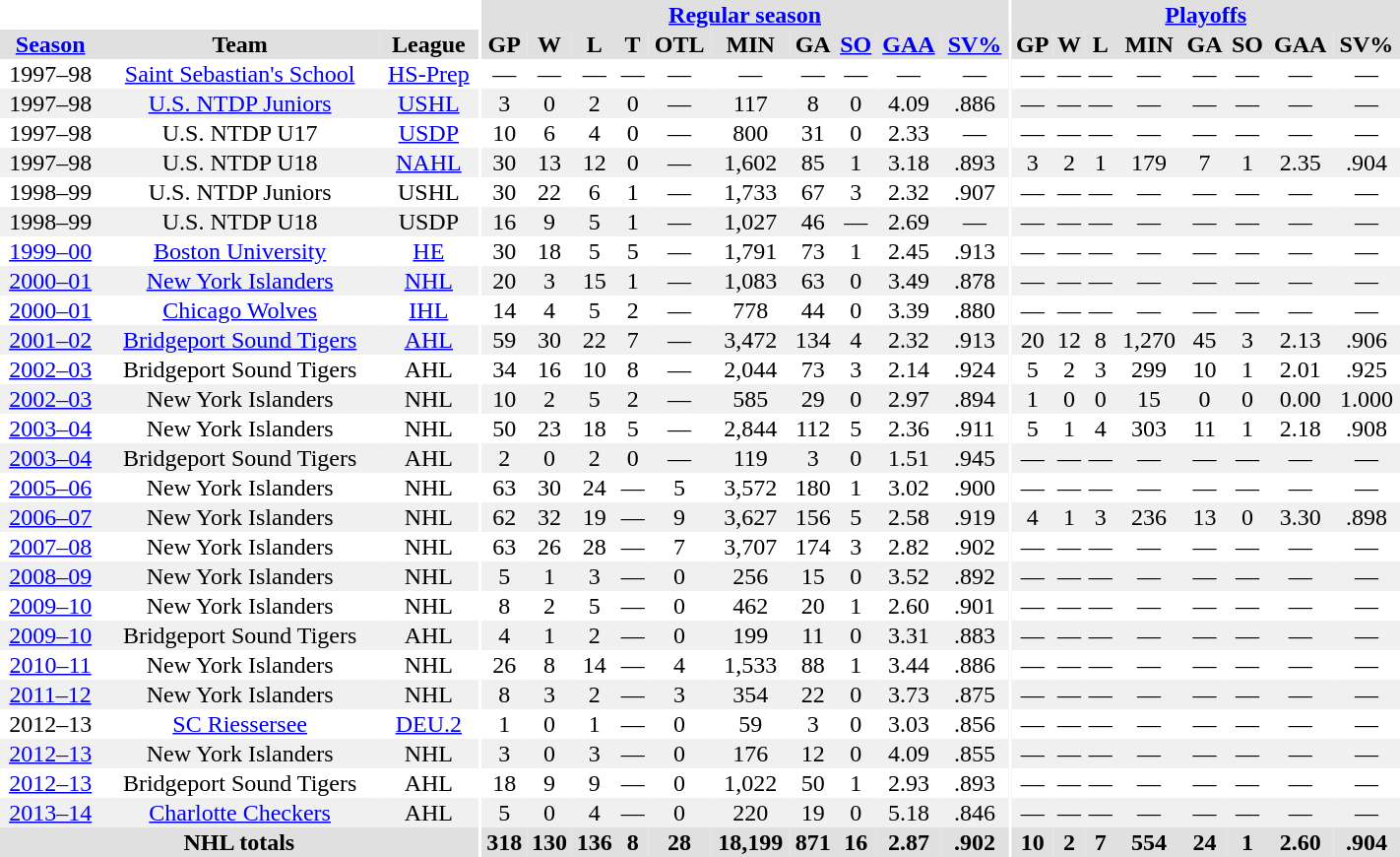<table border="0" cellpadding="1" cellspacing="0" style="width:75%; text-align:center;">
<tr bgcolor="#e0e0e0">
<th colspan="3" bgcolor="#ffffff"></th>
<th rowspan="99" bgcolor="#ffffff"></th>
<th colspan="10" bgcolor="#e0e0e0"><a href='#'>Regular season</a></th>
<th rowspan="99" bgcolor="#ffffff"></th>
<th colspan="8" bgcolor="#e0e0e0"><a href='#'>Playoffs</a></th>
</tr>
<tr bgcolor="#e0e0e0">
<th><a href='#'>Season</a></th>
<th>Team</th>
<th>League</th>
<th>GP</th>
<th>W</th>
<th>L</th>
<th>T</th>
<th>OTL</th>
<th>MIN</th>
<th>GA</th>
<th><a href='#'>SO</a></th>
<th><a href='#'>GAA</a></th>
<th><a href='#'>SV%</a></th>
<th>GP</th>
<th>W</th>
<th>L</th>
<th>MIN</th>
<th>GA</th>
<th>SO</th>
<th>GAA</th>
<th>SV%</th>
</tr>
<tr>
<td>1997–98</td>
<td><a href='#'>Saint Sebastian's School</a></td>
<td><a href='#'>HS-Prep</a></td>
<td>—</td>
<td>—</td>
<td>—</td>
<td>—</td>
<td>—</td>
<td>—</td>
<td>—</td>
<td>—</td>
<td>—</td>
<td>—</td>
<td>—</td>
<td>—</td>
<td>—</td>
<td>—</td>
<td>—</td>
<td>—</td>
<td>—</td>
<td>—</td>
</tr>
<tr bgcolor="#f0f0f0">
<td>1997–98</td>
<td><a href='#'>U.S. NTDP Juniors</a></td>
<td><a href='#'>USHL</a></td>
<td>3</td>
<td>0</td>
<td>2</td>
<td>0</td>
<td>—</td>
<td>117</td>
<td>8</td>
<td>0</td>
<td>4.09</td>
<td>.886</td>
<td>—</td>
<td>—</td>
<td>—</td>
<td>—</td>
<td>—</td>
<td>—</td>
<td>—</td>
<td>—</td>
</tr>
<tr>
<td>1997–98</td>
<td>U.S. NTDP U17</td>
<td><a href='#'>USDP</a></td>
<td>10</td>
<td>6</td>
<td>4</td>
<td>0</td>
<td>—</td>
<td>800</td>
<td>31</td>
<td>0</td>
<td>2.33</td>
<td>—</td>
<td>—</td>
<td>—</td>
<td>—</td>
<td>—</td>
<td>—</td>
<td>—</td>
<td>—</td>
<td>—</td>
</tr>
<tr bgcolor="#f0f0f0">
<td>1997–98</td>
<td>U.S. NTDP U18</td>
<td><a href='#'>NAHL</a></td>
<td>30</td>
<td>13</td>
<td>12</td>
<td>0</td>
<td>—</td>
<td>1,602</td>
<td>85</td>
<td>1</td>
<td>3.18</td>
<td>.893</td>
<td>3</td>
<td>2</td>
<td>1</td>
<td>179</td>
<td>7</td>
<td>1</td>
<td>2.35</td>
<td>.904</td>
</tr>
<tr>
<td 1998–99 USHL season>1998–99</td>
<td>U.S. NTDP Juniors</td>
<td>USHL</td>
<td>30</td>
<td>22</td>
<td>6</td>
<td>1</td>
<td>—</td>
<td>1,733</td>
<td>67</td>
<td>3</td>
<td>2.32</td>
<td>.907</td>
<td>—</td>
<td>—</td>
<td>—</td>
<td>—</td>
<td>—</td>
<td>—</td>
<td>—</td>
<td>—</td>
</tr>
<tr bgcolor="#f0f0f0">
<td>1998–99</td>
<td>U.S. NTDP U18</td>
<td>USDP</td>
<td>16</td>
<td>9</td>
<td>5</td>
<td>1</td>
<td>—</td>
<td>1,027</td>
<td>46</td>
<td>—</td>
<td>2.69</td>
<td>—</td>
<td>—</td>
<td>—</td>
<td>—</td>
<td>—</td>
<td>—</td>
<td>—</td>
<td>—</td>
<td>—</td>
</tr>
<tr>
<td><a href='#'>1999–00</a></td>
<td><a href='#'>Boston University</a></td>
<td><a href='#'>HE</a></td>
<td>30</td>
<td>18</td>
<td>5</td>
<td>5</td>
<td>—</td>
<td>1,791</td>
<td>73</td>
<td>1</td>
<td>2.45</td>
<td>.913</td>
<td>—</td>
<td>—</td>
<td>—</td>
<td>—</td>
<td>—</td>
<td>—</td>
<td>—</td>
<td>—</td>
</tr>
<tr bgcolor="#f0f0f0">
<td><a href='#'>2000–01</a></td>
<td><a href='#'>New York Islanders</a></td>
<td><a href='#'>NHL</a></td>
<td>20</td>
<td>3</td>
<td>15</td>
<td>1</td>
<td>—</td>
<td>1,083</td>
<td>63</td>
<td>0</td>
<td>3.49</td>
<td>.878</td>
<td>—</td>
<td>—</td>
<td>—</td>
<td>—</td>
<td>—</td>
<td>—</td>
<td>—</td>
<td>—</td>
</tr>
<tr>
<td><a href='#'>2000–01</a></td>
<td><a href='#'>Chicago Wolves</a></td>
<td><a href='#'>IHL</a></td>
<td>14</td>
<td>4</td>
<td>5</td>
<td>2</td>
<td>—</td>
<td>778</td>
<td>44</td>
<td>0</td>
<td>3.39</td>
<td>.880</td>
<td>—</td>
<td>—</td>
<td>—</td>
<td>—</td>
<td>—</td>
<td>—</td>
<td>—</td>
<td>—</td>
</tr>
<tr bgcolor="#f0f0f0">
<td><a href='#'>2001–02</a></td>
<td><a href='#'>Bridgeport Sound Tigers</a></td>
<td><a href='#'>AHL</a></td>
<td>59</td>
<td>30</td>
<td>22</td>
<td>7</td>
<td>—</td>
<td>3,472</td>
<td>134</td>
<td>4</td>
<td>2.32</td>
<td>.913</td>
<td>20</td>
<td>12</td>
<td>8</td>
<td>1,270</td>
<td>45</td>
<td>3</td>
<td>2.13</td>
<td>.906</td>
</tr>
<tr>
<td><a href='#'>2002–03</a></td>
<td>Bridgeport Sound Tigers</td>
<td>AHL</td>
<td>34</td>
<td>16</td>
<td>10</td>
<td>8</td>
<td>—</td>
<td>2,044</td>
<td>73</td>
<td>3</td>
<td>2.14</td>
<td>.924</td>
<td>5</td>
<td>2</td>
<td>3</td>
<td>299</td>
<td>10</td>
<td>1</td>
<td>2.01</td>
<td>.925</td>
</tr>
<tr bgcolor="#f0f0f0">
<td><a href='#'>2002–03</a></td>
<td>New York Islanders</td>
<td>NHL</td>
<td>10</td>
<td>2</td>
<td>5</td>
<td>2</td>
<td>—</td>
<td>585</td>
<td>29</td>
<td>0</td>
<td>2.97</td>
<td>.894</td>
<td>1</td>
<td>0</td>
<td>0</td>
<td>15</td>
<td>0</td>
<td>0</td>
<td>0.00</td>
<td>1.000</td>
</tr>
<tr>
<td><a href='#'>2003–04</a></td>
<td>New York Islanders</td>
<td>NHL</td>
<td>50</td>
<td>23</td>
<td>18</td>
<td>5</td>
<td>—</td>
<td>2,844</td>
<td>112</td>
<td>5</td>
<td>2.36</td>
<td>.911</td>
<td>5</td>
<td>1</td>
<td>4</td>
<td>303</td>
<td>11</td>
<td>1</td>
<td>2.18</td>
<td>.908</td>
</tr>
<tr bgcolor="#f0f0f0">
<td><a href='#'>2003–04</a></td>
<td>Bridgeport Sound Tigers</td>
<td>AHL</td>
<td>2</td>
<td>0</td>
<td>2</td>
<td>0</td>
<td>—</td>
<td>119</td>
<td>3</td>
<td>0</td>
<td>1.51</td>
<td>.945</td>
<td>—</td>
<td>—</td>
<td>—</td>
<td>—</td>
<td>—</td>
<td>—</td>
<td>—</td>
<td>—</td>
</tr>
<tr>
<td><a href='#'>2005–06</a></td>
<td>New York Islanders</td>
<td>NHL</td>
<td>63</td>
<td>30</td>
<td>24</td>
<td>—</td>
<td>5</td>
<td>3,572</td>
<td>180</td>
<td>1</td>
<td>3.02</td>
<td>.900</td>
<td>—</td>
<td>—</td>
<td>—</td>
<td>—</td>
<td>—</td>
<td>—</td>
<td>—</td>
<td>—</td>
</tr>
<tr bgcolor="#f0f0f0">
<td><a href='#'>2006–07</a></td>
<td>New York Islanders</td>
<td>NHL</td>
<td>62</td>
<td>32</td>
<td>19</td>
<td>—</td>
<td>9</td>
<td>3,627</td>
<td>156</td>
<td>5</td>
<td>2.58</td>
<td>.919</td>
<td>4</td>
<td>1</td>
<td>3</td>
<td>236</td>
<td>13</td>
<td>0</td>
<td>3.30</td>
<td>.898</td>
</tr>
<tr>
<td><a href='#'>2007–08</a></td>
<td>New York Islanders</td>
<td>NHL</td>
<td>63</td>
<td>26</td>
<td>28</td>
<td>—</td>
<td>7</td>
<td>3,707</td>
<td>174</td>
<td>3</td>
<td>2.82</td>
<td>.902</td>
<td>—</td>
<td>—</td>
<td>—</td>
<td>—</td>
<td>—</td>
<td>—</td>
<td>—</td>
<td>—</td>
</tr>
<tr bgcolor="#f0f0f0">
<td><a href='#'>2008–09</a></td>
<td>New York Islanders</td>
<td>NHL</td>
<td>5</td>
<td>1</td>
<td>3</td>
<td>—</td>
<td>0</td>
<td>256</td>
<td>15</td>
<td>0</td>
<td>3.52</td>
<td>.892</td>
<td>—</td>
<td>—</td>
<td>—</td>
<td>—</td>
<td>—</td>
<td>—</td>
<td>—</td>
<td>—</td>
</tr>
<tr>
<td><a href='#'>2009–10</a></td>
<td>New York Islanders</td>
<td>NHL</td>
<td>8</td>
<td>2</td>
<td>5</td>
<td>—</td>
<td>0</td>
<td>462</td>
<td>20</td>
<td>1</td>
<td>2.60</td>
<td>.901</td>
<td>—</td>
<td>—</td>
<td>—</td>
<td>—</td>
<td>—</td>
<td>—</td>
<td>—</td>
<td>—</td>
</tr>
<tr bgcolor="#f0f0f0">
<td><a href='#'>2009–10</a></td>
<td>Bridgeport Sound Tigers</td>
<td>AHL</td>
<td>4</td>
<td>1</td>
<td>2</td>
<td>—</td>
<td>0</td>
<td>199</td>
<td>11</td>
<td>0</td>
<td>3.31</td>
<td>.883</td>
<td>—</td>
<td>—</td>
<td>—</td>
<td>—</td>
<td>—</td>
<td>—</td>
<td>—</td>
<td>—</td>
</tr>
<tr>
<td><a href='#'>2010–11</a></td>
<td>New York Islanders</td>
<td>NHL</td>
<td>26</td>
<td>8</td>
<td>14</td>
<td>—</td>
<td>4</td>
<td>1,533</td>
<td>88</td>
<td>1</td>
<td>3.44</td>
<td>.886</td>
<td>—</td>
<td>—</td>
<td>—</td>
<td>—</td>
<td>—</td>
<td>—</td>
<td>—</td>
<td>—</td>
</tr>
<tr bgcolor="#f0f0f0">
<td><a href='#'>2011–12</a></td>
<td>New York Islanders</td>
<td>NHL</td>
<td>8</td>
<td>3</td>
<td>2</td>
<td>—</td>
<td>3</td>
<td>354</td>
<td>22</td>
<td>0</td>
<td>3.73</td>
<td>.875</td>
<td>—</td>
<td>—</td>
<td>—</td>
<td>—</td>
<td>—</td>
<td>—</td>
<td>—</td>
<td>—</td>
</tr>
<tr>
<td>2012–13</td>
<td><a href='#'>SC Riessersee</a></td>
<td><a href='#'>DEU.2</a></td>
<td>1</td>
<td>0</td>
<td>1</td>
<td>—</td>
<td>0</td>
<td>59</td>
<td>3</td>
<td>0</td>
<td>3.03</td>
<td>.856</td>
<td>—</td>
<td>—</td>
<td>—</td>
<td>—</td>
<td>—</td>
<td>—</td>
<td>—</td>
<td>—</td>
</tr>
<tr bgcolor="#f0f0f0">
<td><a href='#'>2012–13</a></td>
<td>New York Islanders</td>
<td>NHL</td>
<td>3</td>
<td>0</td>
<td>3</td>
<td>—</td>
<td>0</td>
<td>176</td>
<td>12</td>
<td>0</td>
<td>4.09</td>
<td>.855</td>
<td>—</td>
<td>—</td>
<td>—</td>
<td>—</td>
<td>—</td>
<td>—</td>
<td>—</td>
<td>—</td>
</tr>
<tr>
<td><a href='#'>2012–13</a></td>
<td>Bridgeport Sound Tigers</td>
<td>AHL</td>
<td>18</td>
<td>9</td>
<td>9</td>
<td>—</td>
<td>0</td>
<td>1,022</td>
<td>50</td>
<td>1</td>
<td>2.93</td>
<td>.893</td>
<td>—</td>
<td>—</td>
<td>—</td>
<td>—</td>
<td>—</td>
<td>—</td>
<td>—</td>
<td>—</td>
</tr>
<tr bgcolor="#f0f0f0">
<td><a href='#'>2013–14</a></td>
<td><a href='#'>Charlotte Checkers</a></td>
<td>AHL</td>
<td>5</td>
<td>0</td>
<td>4</td>
<td>—</td>
<td>0</td>
<td>220</td>
<td>19</td>
<td>0</td>
<td>5.18</td>
<td>.846</td>
<td>—</td>
<td>—</td>
<td>—</td>
<td>—</td>
<td>—</td>
<td>—</td>
<td>—</td>
<td>—</td>
</tr>
<tr bgcolor="#e0e0e0">
<th colspan="3">NHL totals</th>
<th>318</th>
<th>130</th>
<th>136</th>
<th>8</th>
<th>28</th>
<th>18,199</th>
<th>871</th>
<th>16</th>
<th>2.87</th>
<th>.902</th>
<th>10</th>
<th>2</th>
<th>7</th>
<th>554</th>
<th>24</th>
<th>1</th>
<th>2.60</th>
<th>.904</th>
</tr>
</table>
